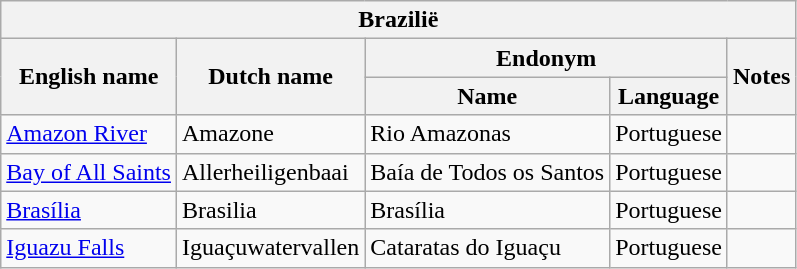<table class="wikitable sortable">
<tr>
<th colspan="5"> Brazilië</th>
</tr>
<tr>
<th rowspan="2">English name</th>
<th rowspan="2">Dutch name</th>
<th colspan="2">Endonym</th>
<th rowspan="2">Notes</th>
</tr>
<tr>
<th>Name</th>
<th>Language</th>
</tr>
<tr>
<td><a href='#'>Amazon River</a></td>
<td>Amazone</td>
<td>Rio Amazonas</td>
<td>Portuguese</td>
<td></td>
</tr>
<tr>
<td><a href='#'>Bay of All Saints</a></td>
<td>Allerheiligenbaai</td>
<td>Baía de Todos os Santos</td>
<td>Portuguese</td>
<td></td>
</tr>
<tr>
<td><a href='#'>Brasília</a></td>
<td>Brasilia</td>
<td>Brasília</td>
<td>Portuguese</td>
<td></td>
</tr>
<tr>
<td><a href='#'>Iguazu Falls</a></td>
<td>Iguaçuwatervallen</td>
<td>Cataratas do Iguaçu</td>
<td>Portuguese</td>
<td></td>
</tr>
</table>
